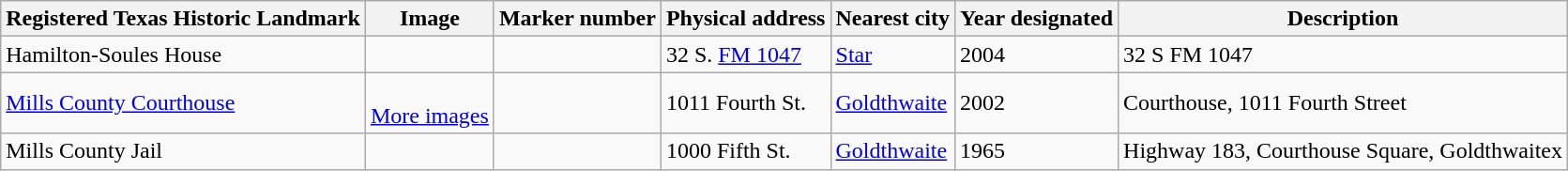<table class="wikitable sortable">
<tr>
<th>Registered Texas Historic Landmark</th>
<th>Image</th>
<th>Marker number</th>
<th>Physical address</th>
<th>Nearest city</th>
<th>Year designated</th>
<th>Description</th>
</tr>
<tr>
<td>Hamilton-Soules House</td>
<td></td>
<td></td>
<td>32 S. <a href='#'>FM 1047</a><br></td>
<td><a href='#'>Star</a></td>
<td>2004</td>
<td>32 S FM 1047</td>
</tr>
<tr>
<td><a href='#'>Mills County Courthouse</a></td>
<td><br> <a href='#'>More images</a></td>
<td></td>
<td>1011 Fourth St.<br></td>
<td><a href='#'>Goldthwaite</a></td>
<td>2002</td>
<td>Courthouse, 1011 Fourth Street</td>
</tr>
<tr>
<td>Mills County Jail</td>
<td></td>
<td></td>
<td>1000 Fifth St.<br></td>
<td><a href='#'>Goldthwaite</a></td>
<td>1965</td>
<td>Highway 183, Courthouse Square, Goldthwaitex</td>
</tr>
</table>
